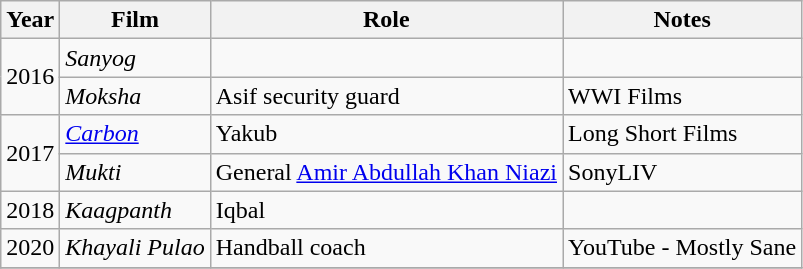<table class="wikitable">
<tr>
<th>Year</th>
<th>Film</th>
<th>Role</th>
<th>Notes</th>
</tr>
<tr>
<td rowspan="2">2016</td>
<td><em>Sanyog</em></td>
<td></td>
<td></td>
</tr>
<tr>
<td><em>Moksha</em></td>
<td>Asif security guard</td>
<td>WWI Films</td>
</tr>
<tr>
<td rowspan="2">2017</td>
<td><em><a href='#'>Carbon</a></em></td>
<td>Yakub</td>
<td>Long Short Films</td>
</tr>
<tr>
<td><em>Mukti</em></td>
<td>General <a href='#'>Amir Abdullah Khan Niazi</a></td>
<td>SonyLIV</td>
</tr>
<tr>
<td>2018</td>
<td><em>Kaagpanth</em></td>
<td>Iqbal</td>
<td></td>
</tr>
<tr>
<td>2020</td>
<td><em>Khayali Pulao</em></td>
<td>Handball coach</td>
<td>YouTube - Mostly Sane</td>
</tr>
<tr>
</tr>
</table>
